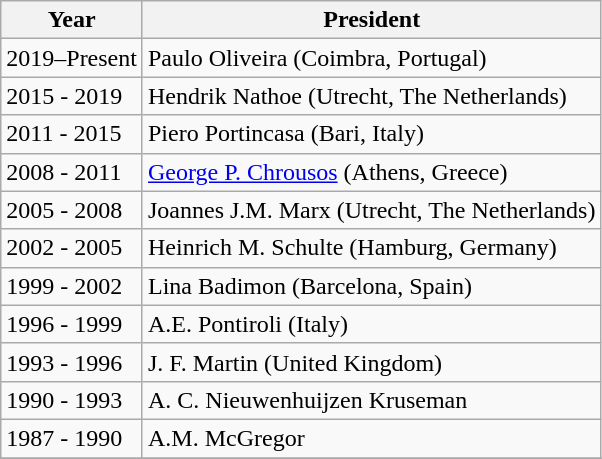<table class="wikitable" border="1">
<tr>
<th>Year</th>
<th>President</th>
</tr>
<tr>
<td>2019–Present</td>
<td>Paulo Oliveira (Coimbra, Portugal)</td>
</tr>
<tr>
<td>2015 - 2019</td>
<td>Hendrik Nathoe (Utrecht, The Netherlands)</td>
</tr>
<tr>
<td>2011 - 2015</td>
<td>Piero Portincasa (Bari, Italy)</td>
</tr>
<tr>
<td>2008 - 2011</td>
<td><a href='#'>George P. Chrousos</a> (Athens, Greece)</td>
</tr>
<tr>
<td>2005 - 2008</td>
<td>Joannes J.M. Marx (Utrecht, The Netherlands)</td>
</tr>
<tr>
<td>2002 - 2005</td>
<td>Heinrich M. Schulte (Hamburg, Germany)</td>
</tr>
<tr>
<td>1999 - 2002</td>
<td>Lina Badimon (Barcelona, Spain)</td>
</tr>
<tr>
<td>1996 - 1999</td>
<td>A.E. Pontiroli (Italy)</td>
</tr>
<tr>
<td>1993 - 1996</td>
<td>J. F.  Martin (United Kingdom)</td>
</tr>
<tr>
<td>1990 - 1993</td>
<td>A. C. Nieuwenhuijzen Kruseman</td>
</tr>
<tr>
<td>1987 - 1990</td>
<td>A.M. McGregor</td>
</tr>
<tr>
</tr>
</table>
